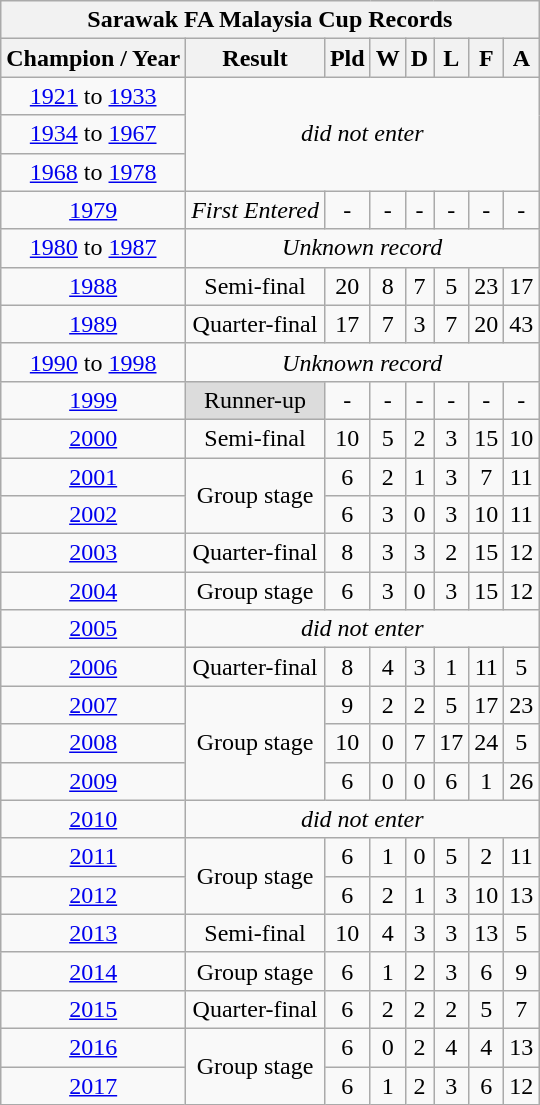<table class="wikitable" style="text-align: center;">
<tr>
<th colspan=8> Sarawak FA Malaysia Cup Records</th>
</tr>
<tr>
<th>Champion / Year</th>
<th>Result</th>
<th>Pld</th>
<th>W</th>
<th>D</th>
<th>L</th>
<th>F</th>
<th>A</th>
</tr>
<tr>
<td> <a href='#'>1921</a> to  <a href='#'>1933</a></td>
<td colspan="7" rowspan="3"><em>did not enter</em></td>
</tr>
<tr>
<td> <a href='#'>1934</a> to  <a href='#'>1967</a></td>
</tr>
<tr>
<td> <a href='#'>1968</a> to  <a href='#'>1978</a></td>
</tr>
<tr>
<td> <a href='#'>1979</a></td>
<td><em>First Entered</em></td>
<td>-</td>
<td>-</td>
<td>-</td>
<td>-</td>
<td>-</td>
<td>-</td>
</tr>
<tr>
<td> <a href='#'>1980</a> to  <a href='#'>1987</a></td>
<td colspan="7" rowspan="1"><em>Unknown record</em></td>
</tr>
<tr>
<td> <a href='#'>1988</a></td>
<td>Semi-final</td>
<td>20</td>
<td>8</td>
<td>7</td>
<td>5</td>
<td>23</td>
<td>17</td>
</tr>
<tr>
<td> <a href='#'>1989</a></td>
<td>Quarter-final</td>
<td>17</td>
<td>7</td>
<td>3</td>
<td>7</td>
<td>20</td>
<td>43</td>
</tr>
<tr>
<td> <a href='#'>1990</a> to  <a href='#'>1998</a></td>
<td colspan="7" rowspan="1"><em>Unknown record</em></td>
</tr>
<tr>
<td> <a href='#'>1999</a></td>
<td style="background:#dcdcdc;">Runner-up</td>
<td>-</td>
<td>-</td>
<td>-</td>
<td>-</td>
<td>-</td>
<td>-</td>
</tr>
<tr>
<td> <a href='#'>2000</a></td>
<td>Semi-final</td>
<td>10</td>
<td>5</td>
<td>2</td>
<td>3</td>
<td>15</td>
<td>10</td>
</tr>
<tr>
<td> <a href='#'>2001</a></td>
<td colspan="1" rowspan="2">Group stage</td>
<td>6</td>
<td>2</td>
<td>1</td>
<td>3</td>
<td>7</td>
<td>11</td>
</tr>
<tr>
<td> <a href='#'>2002</a></td>
<td>6</td>
<td>3</td>
<td>0</td>
<td>3</td>
<td>10</td>
<td>11</td>
</tr>
<tr>
<td> <a href='#'>2003</a></td>
<td>Quarter-final</td>
<td>8</td>
<td>3</td>
<td>3</td>
<td>2</td>
<td>15</td>
<td>12</td>
</tr>
<tr>
<td> <a href='#'>2004</a></td>
<td>Group stage</td>
<td>6</td>
<td>3</td>
<td>0</td>
<td>3</td>
<td>15</td>
<td>12</td>
</tr>
<tr>
<td> <a href='#'>2005</a></td>
<td colspan="7" rowspan="1"><em>did not enter</em></td>
</tr>
<tr>
<td> <a href='#'>2006</a></td>
<td>Quarter-final</td>
<td>8</td>
<td>4</td>
<td>3</td>
<td>1</td>
<td>11</td>
<td>5</td>
</tr>
<tr>
<td> <a href='#'>2007</a></td>
<td colspan="1" rowspan="3">Group stage</td>
<td>9</td>
<td>2</td>
<td>2</td>
<td>5</td>
<td>17</td>
<td>23</td>
</tr>
<tr>
<td> <a href='#'>2008</a></td>
<td>10</td>
<td>0</td>
<td>7</td>
<td>17</td>
<td>24</td>
<td>5</td>
</tr>
<tr>
<td> <a href='#'>2009</a></td>
<td>6</td>
<td>0</td>
<td>0</td>
<td>6</td>
<td>1</td>
<td>26</td>
</tr>
<tr>
<td> <a href='#'>2010</a></td>
<td rowspan="1" colspan="7"><em>did not enter</em></td>
</tr>
<tr>
<td> <a href='#'>2011</a></td>
<td rowspan="2" colspan="1">Group stage</td>
<td>6</td>
<td>1</td>
<td>0</td>
<td>5</td>
<td>2</td>
<td>11</td>
</tr>
<tr>
<td> <a href='#'>2012</a></td>
<td>6</td>
<td>2</td>
<td>1</td>
<td>3</td>
<td>10</td>
<td>13</td>
</tr>
<tr>
<td> <a href='#'>2013</a></td>
<td>Semi-final</td>
<td>10</td>
<td>4</td>
<td>3</td>
<td>3</td>
<td>13</td>
<td>5</td>
</tr>
<tr>
<td> <a href='#'>2014</a></td>
<td>Group stage</td>
<td>6</td>
<td>1</td>
<td>2</td>
<td>3</td>
<td>6</td>
<td>9</td>
</tr>
<tr>
<td> <a href='#'>2015</a></td>
<td>Quarter-final</td>
<td>6</td>
<td>2</td>
<td>2</td>
<td>2</td>
<td>5</td>
<td>7</td>
</tr>
<tr>
<td> <a href='#'>2016</a></td>
<td rowspan="2" colspan="1">Group stage</td>
<td>6</td>
<td>0</td>
<td>2</td>
<td>4</td>
<td>4</td>
<td>13</td>
</tr>
<tr>
<td> <a href='#'>2017</a></td>
<td>6</td>
<td>1</td>
<td>2</td>
<td>3</td>
<td>6</td>
<td>12</td>
</tr>
</table>
